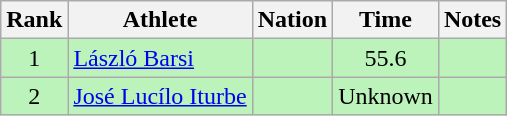<table class="wikitable sortable" style="text-align:center">
<tr>
<th>Rank</th>
<th>Athlete</th>
<th>Nation</th>
<th>Time</th>
<th>Notes</th>
</tr>
<tr bgcolor=bbf3bb>
<td>1</td>
<td align=left><a href='#'>László Barsi</a></td>
<td align=left></td>
<td>55.6</td>
<td></td>
</tr>
<tr bgcolor=bbf3bb>
<td>2</td>
<td align=left><a href='#'>José Lucílo Iturbe</a></td>
<td align=left></td>
<td>Unknown</td>
<td></td>
</tr>
</table>
